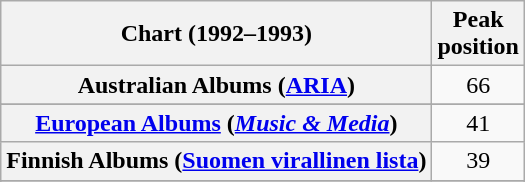<table class="wikitable sortable plainrowheaders" style="text-align:center">
<tr>
<th scope="col">Chart (1992–1993)</th>
<th scope="col">Peak<br>position</th>
</tr>
<tr>
<th scope="row">Australian Albums (<a href='#'>ARIA</a>)</th>
<td>66</td>
</tr>
<tr>
</tr>
<tr>
</tr>
<tr>
<th scope="row"><a href='#'>European Albums</a> (<em><a href='#'>Music & Media</a></em>)</th>
<td>41</td>
</tr>
<tr>
<th scope="row">Finnish Albums (<a href='#'>Suomen virallinen lista</a>)</th>
<td>39</td>
</tr>
<tr>
</tr>
<tr>
</tr>
<tr>
</tr>
<tr>
</tr>
<tr>
</tr>
<tr>
</tr>
</table>
